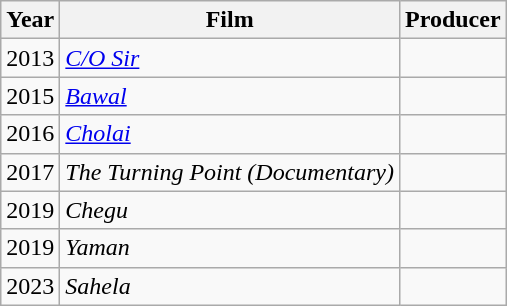<table class="wikitable sortable">
<tr>
<th>Year</th>
<th>Film</th>
<th>Producer</th>
</tr>
<tr>
<td>2013</td>
<td><em><a href='#'>C/O Sir</a></em></td>
<td></td>
</tr>
<tr>
<td>2015</td>
<td><em><a href='#'>Bawal</a></em></td>
<td></td>
</tr>
<tr>
<td>2016</td>
<td><em><a href='#'>Cholai</a></em></td>
<td></td>
</tr>
<tr>
<td>2017</td>
<td><em>The Turning Point (Documentary)</em></td>
<td></td>
</tr>
<tr>
<td>2019</td>
<td><em>Chegu</em></td>
<td></td>
</tr>
<tr>
<td>2019</td>
<td><em>Yaman</em></td>
<td></td>
</tr>
<tr>
<td>2023</td>
<td><em>Sahela</em><br>











</td>
<td></td>
</tr>
</table>
